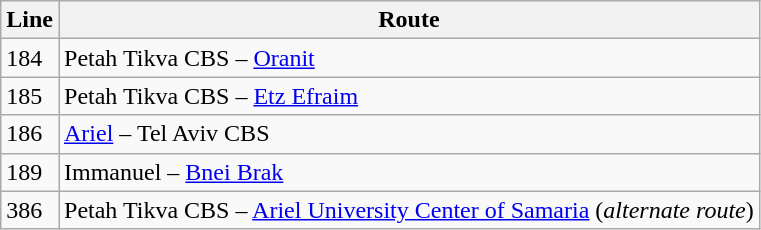<table class="wikitable">
<tr>
<th>Line</th>
<th>Route</th>
</tr>
<tr>
<td>184</td>
<td>Petah Tikva CBS – <a href='#'>Oranit</a></td>
</tr>
<tr>
<td>185</td>
<td>Petah Tikva CBS – <a href='#'>Etz Efraim</a></td>
</tr>
<tr>
<td>186</td>
<td><a href='#'>Ariel</a> – Tel Aviv CBS</td>
</tr>
<tr>
<td>189</td>
<td>Immanuel – <a href='#'>Bnei Brak</a></td>
</tr>
<tr>
<td>386</td>
<td>Petah Tikva CBS – <a href='#'>Ariel University Center of Samaria</a> (<em>alternate route</em>)</td>
</tr>
</table>
